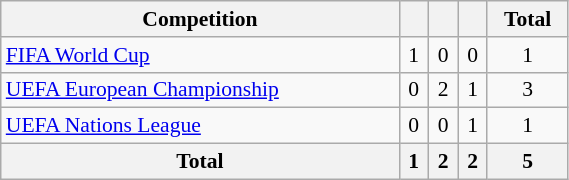<table class="wikitable" style="width:30%; font-size:90%; text-align:center;">
<tr>
<th>Competition</th>
<th></th>
<th></th>
<th></th>
<th>Total</th>
</tr>
<tr>
<td align=left><a href='#'>FIFA World Cup</a></td>
<td>1</td>
<td>0</td>
<td>0</td>
<td>1</td>
</tr>
<tr>
<td align=left><a href='#'>UEFA European Championship</a></td>
<td>0</td>
<td>2</td>
<td>1</td>
<td>3</td>
</tr>
<tr>
<td align=left><a href='#'>UEFA Nations League</a></td>
<td>0</td>
<td>0</td>
<td>1</td>
<td>1</td>
</tr>
<tr>
<th>Total</th>
<th>1</th>
<th>2</th>
<th>2</th>
<th>5</th>
</tr>
</table>
